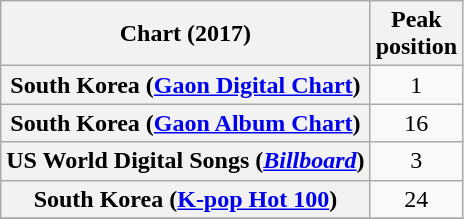<table class="wikitable sortable plainrowheaders" style="text-align:center;">
<tr>
<th>Chart (2017)</th>
<th>Peak<br>position</th>
</tr>
<tr>
<th scope="row">South Korea (<a href='#'>Gaon Digital Chart</a>)</th>
<td>1</td>
</tr>
<tr>
<th scope="row">South Korea (<a href='#'>Gaon Album Chart</a>)</th>
<td>16</td>
</tr>
<tr>
<th scope="row">US World Digital Songs (<a href='#'><em>Billboard</em></a>)</th>
<td>3</td>
</tr>
<tr>
<th scope="row">South Korea (<a href='#'>K-pop Hot 100</a>)</th>
<td>24</td>
</tr>
<tr>
</tr>
</table>
